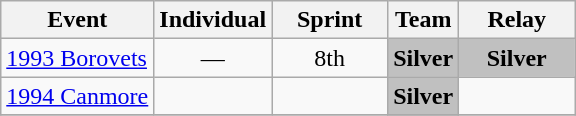<table class="wikitable" style="text-align: center;">
<tr ">
<th>Event</th>
<th style="width:70px;">Individual</th>
<th style="width:70px;">Sprint</th>
<th>Team</th>
<th style="width:70px;">Relay</th>
</tr>
<tr>
<td align=left> <a href='#'>1993 Borovets</a></td>
<td>—</td>
<td>8th</td>
<td style="background:silver;"><strong>Silver</strong></td>
<td style="background:silver;"><strong>Silver</strong></td>
</tr>
<tr>
<td align=left> <a href='#'>1994 Canmore</a></td>
<td></td>
<td></td>
<td style="background:silver;"><strong>Silver</strong></td>
<td></td>
</tr>
<tr>
</tr>
</table>
